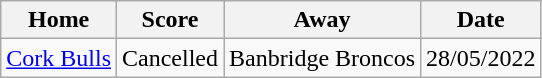<table class="wikitable">
<tr>
<th>Home</th>
<th>Score</th>
<th>Away</th>
<th>Date</th>
</tr>
<tr>
<td> <a href='#'>Cork Bulls</a></td>
<td>Cancelled</td>
<td> Banbridge Broncos</td>
<td>28/05/2022</td>
</tr>
</table>
